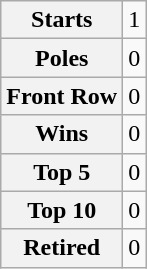<table class="wikitable" style="text-align:center">
<tr>
<th>Starts</th>
<td>1</td>
</tr>
<tr>
<th>Poles</th>
<td>0</td>
</tr>
<tr>
<th>Front Row</th>
<td>0</td>
</tr>
<tr>
<th>Wins</th>
<td>0</td>
</tr>
<tr>
<th>Top 5</th>
<td>0</td>
</tr>
<tr>
<th>Top 10</th>
<td>0</td>
</tr>
<tr>
<th>Retired</th>
<td>0</td>
</tr>
</table>
